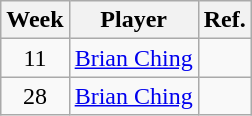<table class="wikitable">
<tr>
<th>Week</th>
<th>Player</th>
<th>Ref.</th>
</tr>
<tr>
<td align="center">11</td>
<td> <a href='#'>Brian Ching</a></td>
<td></td>
</tr>
<tr>
<td align="center">28</td>
<td> <a href='#'>Brian Ching</a></td>
<td></td>
</tr>
</table>
